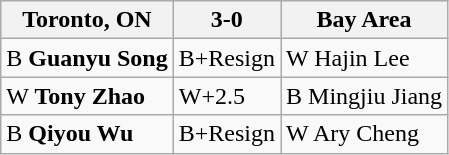<table class="wikitable">
<tr>
<th>Toronto, ON</th>
<th>3-0</th>
<th>Bay Area</th>
</tr>
<tr>
<td>B <strong>Guanyu Song</strong></td>
<td>B+Resign</td>
<td>W Hajin Lee</td>
</tr>
<tr>
<td>W <strong>Tony Zhao</strong></td>
<td>W+2.5</td>
<td>B Mingjiu Jiang</td>
</tr>
<tr>
<td>B <strong>Qiyou Wu</strong></td>
<td>B+Resign</td>
<td>W Ary Cheng</td>
</tr>
</table>
